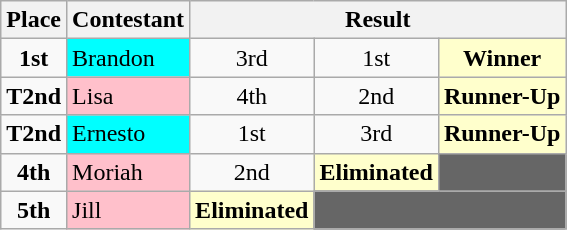<table class="wikitable">
<tr>
<th>Place</th>
<th>Contestant</th>
<th colspan="14" align="center">Result</th>
</tr>
<tr>
<td align="center"><strong>1st</strong></td>
<td bgcolor="cyan">Brandon</td>
<td align="center">3rd</td>
<td align="center">1st</td>
<td bgcolor="FFFFCC" align="center"><strong>Winner</strong></td>
</tr>
<tr>
<td align="center"><strong>T2nd</strong></td>
<td bgcolor="pink">Lisa</td>
<td align="center">4th</td>
<td align="center">2nd</td>
<td bgcolor="FFFFCC" align="center"><strong>Runner-Up</strong></td>
</tr>
<tr>
<td align="center"><strong>T2nd</strong></td>
<td bgcolor="cyan">Ernesto</td>
<td align="center">1st</td>
<td align="center">3rd</td>
<td bgcolor="FFFFCC" align="center"><strong>Runner-Up</strong></td>
</tr>
<tr>
<td align="center"><strong>4th</strong></td>
<td bgcolor="pink">Moriah</td>
<td align="center">2nd</td>
<td bgcolor="FFFFCC" align="center"><strong>Eliminated</strong></td>
<td colspan="1" bgcolor="666666"></td>
</tr>
<tr>
<td align="center"><strong>5th</strong></td>
<td bgcolor="pink">Jill</td>
<td bgcolor="FFFFCC" align="center"><strong>Eliminated</strong></td>
<td colspan="2" bgcolor="666666"></td>
</tr>
</table>
